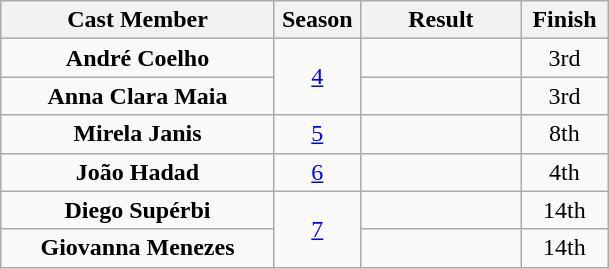<table class="wikitable sortable" style="text-align: center">
<tr>
<th width=175>Cast Member</th>
<th width=050>Season</th>
<th width=100>Result</th>
<th width=050>Finish</th>
</tr>
<tr>
<td><strong>André Coelho</strong><br></td>
<td rowspan="2"><a href='#'>4</a></td>
<td></td>
<td>3rd</td>
</tr>
<tr>
<td><strong>Anna Clara Maia</strong><br></td>
<td></td>
<td>3rd</td>
</tr>
<tr>
<td><strong>Mirela Janis</strong><br></td>
<td><a href='#'>5</a></td>
<td></td>
<td>8th</td>
</tr>
<tr>
<td><strong>João Hadad</strong><br></td>
<td><a href='#'>6</a></td>
<td></td>
<td>4th</td>
</tr>
<tr>
<td><strong>Diego Supérbi</strong><br></td>
<td rowspan="2"><a href='#'>7</a></td>
<td></td>
<td>14th</td>
</tr>
<tr>
<td><strong>Giovanna Menezes</strong><br></td>
<td></td>
<td>14th</td>
</tr>
</table>
